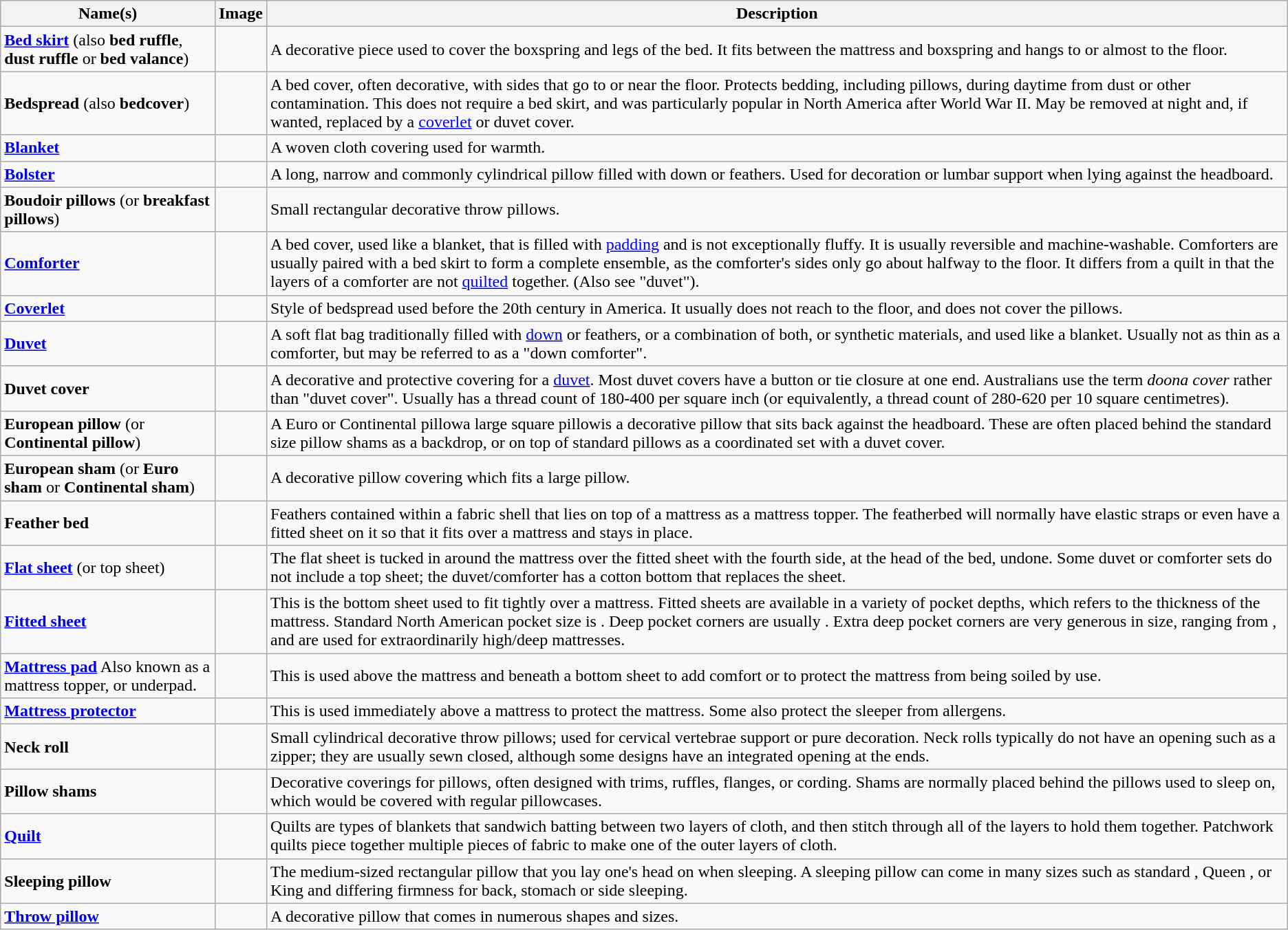<table class="wikitable">
<tr>
<th>Name(s)</th>
<th>Image</th>
<th>Description</th>
</tr>
<tr>
<td><strong><a href='#'>Bed skirt</a></strong> (also <strong>bed ruffle</strong>, <strong>dust ruffle</strong> or <strong>bed valance</strong>)</td>
<td></td>
<td>A decorative piece used to cover the boxspring and legs of the bed. It fits between the mattress and boxspring and hangs to or almost to the floor.</td>
</tr>
<tr>
<td><strong>Bedspread</strong> (also <strong>bedcover</strong>)</td>
<td></td>
<td>A bed cover, often decorative, with sides that go to or near the floor. Protects bedding, including pillows, during daytime from dust or other contamination. This does not require a bed skirt, and was particularly popular in North America after World War II. May be removed at night and, if wanted, replaced by a <a href='#'>coverlet</a> or duvet cover.</td>
</tr>
<tr>
<td><strong><a href='#'>Blanket</a></strong></td>
<td></td>
<td>A woven cloth covering used for warmth.</td>
</tr>
<tr>
<td><strong><a href='#'>Bolster</a></strong></td>
<td></td>
<td>A long, narrow and commonly cylindrical pillow filled with down or feathers. Used for decoration or lumbar support when lying against the headboard.</td>
</tr>
<tr>
<td><strong>Boudoir pillows</strong> (or <strong>breakfast pillows</strong>)</td>
<td></td>
<td>Small rectangular decorative throw pillows.</td>
</tr>
<tr>
<td><strong><a href='#'>Comforter</a></strong></td>
<td></td>
<td>A bed cover, used like a blanket, that is filled with <a href='#'>padding</a> and is not exceptionally fluffy. It is usually reversible and machine-washable. Comforters are usually paired with a bed skirt to form a complete ensemble, as the comforter's sides only go about halfway to the floor.  It differs from a quilt in that the layers of a comforter are not <a href='#'>quilted</a> together. (Also see "duvet").</td>
</tr>
<tr>
<td><a href='#'><strong>Coverlet</strong></a></td>
<td></td>
<td>Style of bedspread used before the 20th century in America.  It usually does not reach to the floor, and does not cover the pillows.</td>
</tr>
<tr>
<td><strong><a href='#'>Duvet</a></strong></td>
<td></td>
<td>A soft flat bag traditionally filled with <a href='#'>down</a> or feathers, or a combination of both, or synthetic materials, and used like a blanket. Usually not as thin as a comforter, but may be referred to as a "down comforter".</td>
</tr>
<tr>
<td><strong>Duvet cover</strong></td>
<td></td>
<td>A decorative and protective covering for a <a href='#'>duvet</a>. Most duvet covers have a button or tie closure at one end. Australians use the term <em>doona cover</em> rather than "duvet cover". Usually has a thread count of 180-400 per square inch (or equivalently, a thread count of 280-620 per 10 square centimetres).</td>
</tr>
<tr>
<td><strong>European pillow</strong> (or <strong>Continental pillow</strong>)</td>
<td></td>
<td>A Euro or Continental pillowa large square pillowis a decorative pillow that sits back against the headboard. These are often placed behind the standard size pillow shams as a backdrop, or on top of standard pillows as a coordinated set with a duvet cover.</td>
</tr>
<tr>
<td><strong>European sham</strong> (or <strong>Euro sham</strong> or <strong>Continental sham</strong>)</td>
<td></td>
<td>A decorative pillow covering which fits a large  pillow.</td>
</tr>
<tr>
<td><strong>Feather bed</strong></td>
<td></td>
<td>Feathers contained within a fabric shell that lies on top of a mattress as a mattress topper. The featherbed will normally have elastic straps or even have a fitted sheet on it so that it fits over a mattress and stays in place.</td>
</tr>
<tr>
<td><strong><a href='#'>Flat sheet</a></strong> (or top sheet)</td>
<td></td>
<td>The flat sheet is tucked in around the mattress over the fitted sheet with the fourth side, at the head of the bed,  undone. Some duvet or comforter sets do not include a top sheet; the duvet/comforter has a cotton bottom that replaces the sheet.</td>
</tr>
<tr>
<td><strong><a href='#'>Fitted sheet</a></strong></td>
<td></td>
<td>This is the bottom sheet used to fit tightly over a mattress. Fitted sheets are available in a variety of pocket depths, which refers to the thickness of the mattress. Standard North American pocket size is . Deep pocket corners are usually . Extra deep pocket corners are very generous in size, ranging from , and are used for extraordinarily high/deep mattresses.</td>
</tr>
<tr>
<td><strong><a href='#'>Mattress pad</a></strong> Also known as a mattress topper, or underpad.</td>
<td></td>
<td>This is used above the mattress and beneath a bottom sheet to add comfort or to protect the mattress from being soiled by use.</td>
</tr>
<tr>
<td><strong><a href='#'>Mattress protector</a></strong></td>
<td></td>
<td>This is used immediately above a mattress to protect the mattress. Some also protect the sleeper from allergens.</td>
</tr>
<tr>
<td><strong>Neck roll</strong></td>
<td></td>
<td>Small cylindrical decorative throw pillows; used for cervical vertebrae support or pure decoration. Neck rolls typically do not have an opening such as a zipper; they are usually sewn closed, although some designs have an integrated opening at the ends.</td>
</tr>
<tr>
<td><strong>Pillow shams</strong></td>
<td></td>
<td>Decorative coverings for pillows, often designed with trims, ruffles, flanges, or cording. Shams are normally placed behind the pillows used to sleep on, which would be covered with regular pillowcases.</td>
</tr>
<tr>
<td><strong><a href='#'>Quilt</a></strong></td>
<td></td>
<td>Quilts are types of blankets that sandwich batting between two layers of cloth, and then stitch through all of the layers to hold them together.  Patchwork quilts piece together multiple pieces of fabric to make one of the outer layers of cloth.</td>
</tr>
<tr>
<td><strong>Sleeping pillow</strong></td>
<td></td>
<td>The medium-sized rectangular pillow that you lay one's head on when sleeping. A sleeping pillow can come in many sizes such as standard , Queen , or King  and differing firmness for back, stomach or side sleeping.</td>
</tr>
<tr>
<td><strong><a href='#'>Throw pillow</a></strong></td>
<td></td>
<td>A decorative pillow that comes in numerous shapes and sizes.</td>
</tr>
</table>
